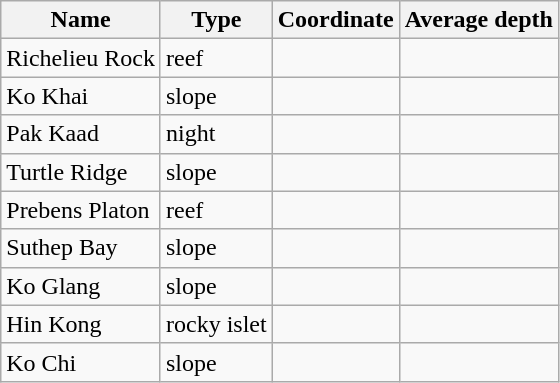<table class="wikitable sortable  mw-collapsible mw-collapsed" style="float:center;">
<tr>
<th>Name</th>
<th>Type</th>
<th>Coordinate</th>
<th>Average depth</th>
</tr>
<tr>
<td>Richelieu Rock</td>
<td>reef</td>
<td></td>
<td></td>
</tr>
<tr>
<td>Ko Khai</td>
<td>slope</td>
<td></td>
<td></td>
</tr>
<tr>
<td>Pak Kaad</td>
<td>night</td>
<td></td>
<td></td>
</tr>
<tr>
<td>Turtle Ridge</td>
<td>slope</td>
<td></td>
<td></td>
</tr>
<tr>
<td>Prebens Platon</td>
<td>reef</td>
<td></td>
<td></td>
</tr>
<tr>
<td>Suthep Bay</td>
<td>slope</td>
<td></td>
<td></td>
</tr>
<tr>
<td>Ko Glang</td>
<td>slope</td>
<td></td>
<td></td>
</tr>
<tr>
<td>Hin Kong</td>
<td>rocky islet</td>
<td></td>
<td></td>
</tr>
<tr>
<td>Ko Chi</td>
<td>slope</td>
<td></td>
<td></td>
</tr>
</table>
